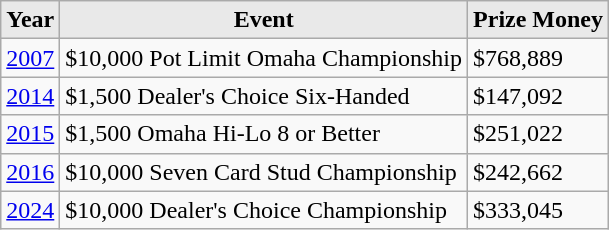<table class="wikitable">
<tr>
<th style="background: #E9E9E9;">Year</th>
<th style="background: #E9E9E9;">Event</th>
<th style="background: #E9E9E9;">Prize Money</th>
</tr>
<tr>
<td><a href='#'>2007</a></td>
<td>$10,000 Pot Limit Omaha Championship</td>
<td>$768,889</td>
</tr>
<tr>
<td><a href='#'>2014</a></td>
<td>$1,500 Dealer's Choice Six-Handed</td>
<td>$147,092</td>
</tr>
<tr>
<td><a href='#'>2015</a></td>
<td>$1,500 Omaha Hi-Lo 8 or Better</td>
<td>$251,022</td>
</tr>
<tr>
<td><a href='#'>2016</a></td>
<td>$10,000 Seven Card Stud Championship</td>
<td>$242,662</td>
</tr>
<tr>
<td><a href='#'>2024</a></td>
<td>$10,000 Dealer's Choice Championship</td>
<td>$333,045</td>
</tr>
</table>
